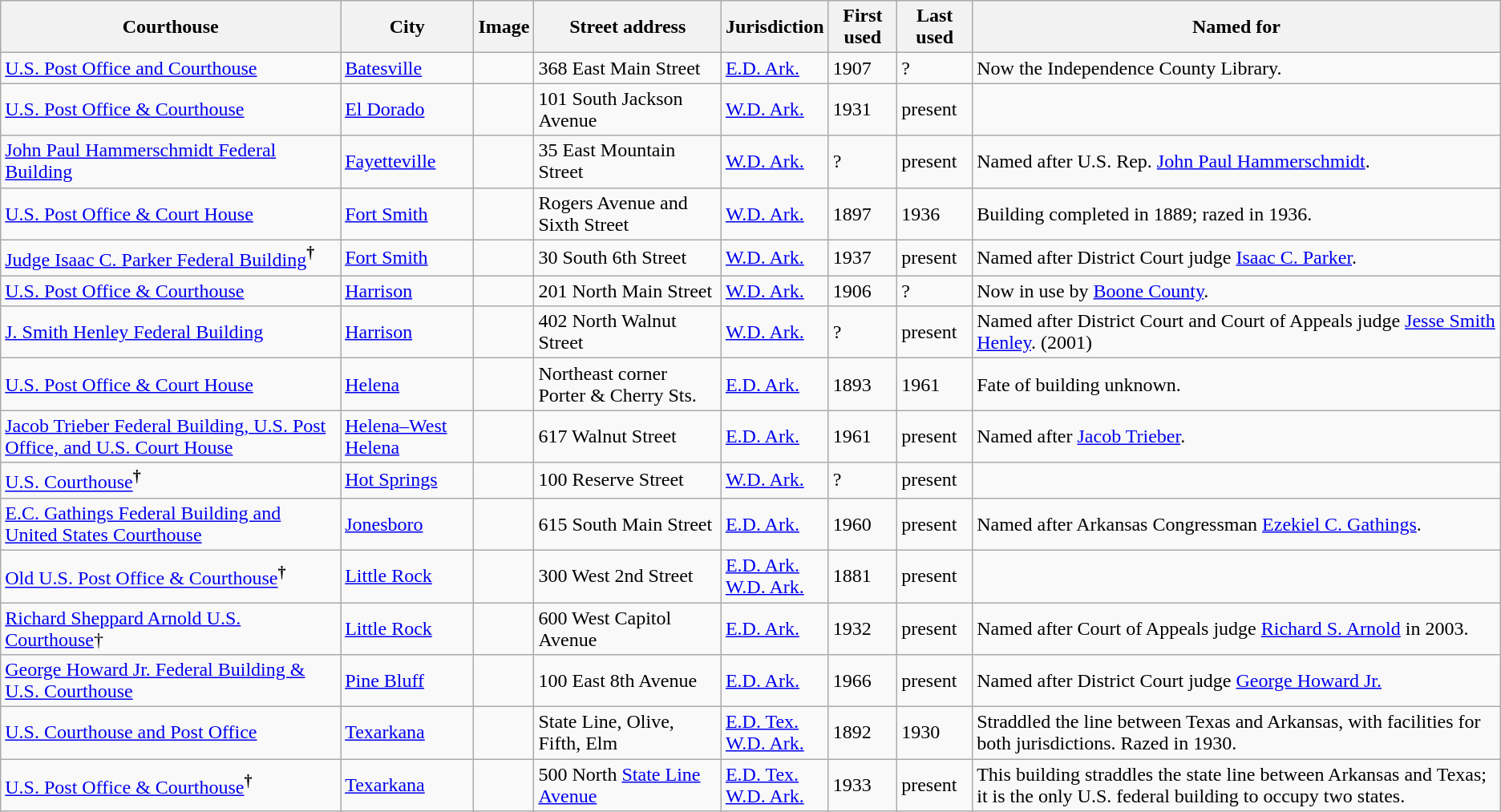<table class="wikitable sortable sticky-header sort-under">
<tr>
<th>Courthouse</th>
<th>City</th>
<th class="unsortable">Image</th>
<th>Street address</th>
<th>Jurisdiction</th>
<th>First used</th>
<th>Last used</th>
<th class="unsortable">Named for</th>
</tr>
<tr>
<td><a href='#'>U.S. Post Office and Courthouse</a></td>
<td><a href='#'>Batesville</a></td>
<td></td>
<td>368 East Main Street</td>
<td><a href='#'>E.D. Ark.</a></td>
<td>1907</td>
<td>?</td>
<td>Now the Independence County Library.</td>
</tr>
<tr>
<td><a href='#'>U.S. Post Office & Courthouse</a></td>
<td><a href='#'>El Dorado</a></td>
<td></td>
<td>101 South Jackson Avenue</td>
<td><a href='#'>W.D. Ark.</a></td>
<td>1931</td>
<td>present</td>
<td></td>
</tr>
<tr>
<td><a href='#'>John Paul Hammerschmidt Federal Building</a></td>
<td><a href='#'>Fayetteville</a></td>
<td></td>
<td>35 East Mountain Street</td>
<td><a href='#'>W.D. Ark.</a></td>
<td>?</td>
<td>present</td>
<td>Named after U.S. Rep. <a href='#'>John Paul Hammerschmidt</a>.</td>
</tr>
<tr>
<td><a href='#'>U.S. Post Office & Court House</a></td>
<td><a href='#'>Fort Smith</a></td>
<td></td>
<td>Rogers Avenue and Sixth Street</td>
<td><a href='#'>W.D. Ark.</a></td>
<td>1897</td>
<td>1936</td>
<td>Building completed in 1889; razed in 1936.</td>
</tr>
<tr>
<td><a href='#'>Judge Isaac C. Parker Federal Building</a><strong><sup>†</sup></strong></td>
<td><a href='#'>Fort Smith</a></td>
<td></td>
<td>30 South 6th Street</td>
<td><a href='#'>W.D. Ark.</a></td>
<td>1937</td>
<td>present</td>
<td>Named after District Court judge <a href='#'>Isaac C. Parker</a>.</td>
</tr>
<tr>
<td><a href='#'>U.S. Post Office & Courthouse</a></td>
<td><a href='#'>Harrison</a></td>
<td></td>
<td>201 North Main Street</td>
<td><a href='#'>W.D. Ark.</a></td>
<td>1906</td>
<td>?</td>
<td>Now in use by <a href='#'>Boone County</a>.</td>
</tr>
<tr>
<td><a href='#'>J. Smith Henley Federal Building</a></td>
<td><a href='#'>Harrison</a></td>
<td></td>
<td>402 North Walnut Street</td>
<td><a href='#'>W.D. Ark.</a></td>
<td>?</td>
<td>present</td>
<td>Named after District Court and Court of Appeals judge <a href='#'>Jesse Smith Henley</a>. (2001)</td>
</tr>
<tr>
<td><a href='#'>U.S. Post Office & Court House</a></td>
<td><a href='#'>Helena</a></td>
<td></td>
<td>Northeast corner Porter & Cherry Sts.</td>
<td><a href='#'>E.D. Ark.</a></td>
<td>1893</td>
<td>1961</td>
<td>Fate of building unknown.</td>
</tr>
<tr>
<td><a href='#'>Jacob Trieber Federal Building, U.S. Post Office, and U.S. Court House</a></td>
<td><a href='#'>Helena–West Helena</a></td>
<td></td>
<td>617 Walnut Street</td>
<td><a href='#'>E.D. Ark.</a></td>
<td>1961</td>
<td>present</td>
<td>Named after <a href='#'>Jacob Trieber</a>.</td>
</tr>
<tr>
<td><a href='#'>U.S. Courthouse</a><strong><sup>†</sup></strong></td>
<td><a href='#'>Hot Springs</a></td>
<td></td>
<td>100 Reserve Street</td>
<td><a href='#'>W.D. Ark.</a></td>
<td>?</td>
<td>present</td>
<td></td>
</tr>
<tr>
<td><a href='#'>E.C. Gathings Federal Building and United States Courthouse</a></td>
<td><a href='#'>Jonesboro</a></td>
<td></td>
<td>615 South Main Street</td>
<td><a href='#'>E.D. Ark.</a></td>
<td>1960</td>
<td>present</td>
<td>Named after Arkansas Congressman <a href='#'>Ezekiel C. Gathings</a>.</td>
</tr>
<tr>
<td><a href='#'>Old U.S. Post Office & Courthouse</a><strong><sup>†</sup></strong></td>
<td><a href='#'>Little Rock</a></td>
<td></td>
<td>300 West 2nd Street</td>
<td><a href='#'>E.D. Ark.</a><br><a href='#'>W.D. Ark.</a></td>
<td>1881</td>
<td>present</td>
<td></td>
</tr>
<tr>
<td><a href='#'>Richard Sheppard Arnold U.S. Courthouse</a>†</td>
<td><a href='#'>Little Rock</a></td>
<td></td>
<td>600 West Capitol Avenue</td>
<td><a href='#'>E.D. Ark.</a></td>
<td>1932</td>
<td>present</td>
<td>Named after Court of Appeals judge <a href='#'>Richard S. Arnold</a> in 2003.</td>
</tr>
<tr>
<td><a href='#'>George Howard Jr. Federal Building & U.S. Courthouse</a></td>
<td><a href='#'>Pine Bluff</a></td>
<td></td>
<td>100 East 8th Avenue</td>
<td><a href='#'>E.D. Ark.</a></td>
<td>1966</td>
<td>present</td>
<td>Named after District Court judge <a href='#'>George Howard Jr.</a></td>
</tr>
<tr>
<td><a href='#'>U.S. Courthouse and Post Office</a></td>
<td><a href='#'>Texarkana</a></td>
<td></td>
<td>State Line, Olive, Fifth, Elm</td>
<td><a href='#'>E.D. Tex.</a><br><a href='#'>W.D. Ark.</a></td>
<td>1892</td>
<td>1930</td>
<td>Straddled the line between Texas and Arkansas, with facilities for both jurisdictions. Razed in 1930.</td>
</tr>
<tr>
<td><a href='#'>U.S. Post Office & Courthouse</a><strong><sup>†</sup></strong></td>
<td><a href='#'>Texarkana</a></td>
<td></td>
<td>500 North <a href='#'>State Line Avenue</a></td>
<td><a href='#'>E.D. Tex.</a><br><a href='#'>W.D. Ark.</a></td>
<td>1933</td>
<td>present</td>
<td>This building straddles the state line between Arkansas and Texas; it is the only U.S. federal building to occupy two states.</td>
</tr>
</table>
